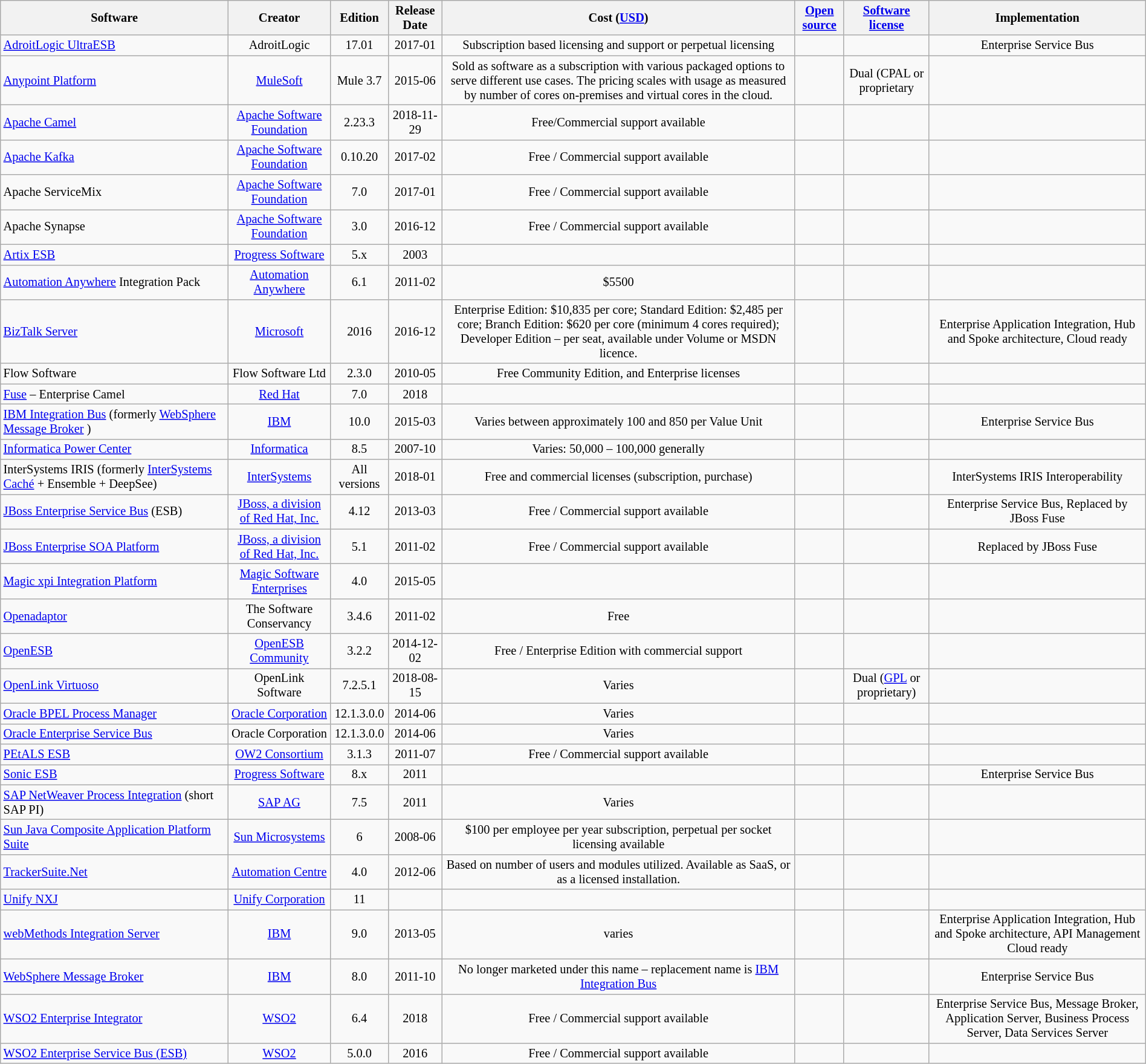<table class="sortable wikitable" style="font-size: 85%; text-align: center; width: auto; margin: auto auto;">
<tr>
<th style="width:18em">Software</th>
<th>Creator</th>
<th>Edition</th>
<th>Release Date</th>
<th>Cost (<a href='#'>USD</a>)</th>
<th><a href='#'>Open source</a></th>
<th><a href='#'>Software license</a></th>
<th>Implementation</th>
</tr>
<tr>
<td style="text-align: left"><a href='#'>AdroitLogic UltraESB</a></td>
<td>AdroitLogic</td>
<td>17.01</td>
<td>2017-01</td>
<td>Subscription based licensing and support or perpetual licensing</td>
<td></td>
<td></td>
<td>Enterprise Service Bus</td>
</tr>
<tr>
<td style="text-align: left"><a href='#'>Anypoint Platform</a></td>
<td><a href='#'>MuleSoft</a></td>
<td>Mule 3.7</td>
<td>2015-06</td>
<td>Sold as software as a subscription with various packaged options to serve different use cases. The pricing scales with usage as measured by number of cores on-premises and virtual cores in the cloud.</td>
<td></td>
<td>Dual (CPAL or proprietary</td>
<td></td>
</tr>
<tr>
<td style="text-align: left"><a href='#'>Apache Camel</a></td>
<td><a href='#'>Apache Software Foundation</a></td>
<td>2.23.3</td>
<td>2018-11-29</td>
<td>Free/Commercial support available</td>
<td></td>
<td></td>
<td></td>
</tr>
<tr>
<td style="text-align: left"><a href='#'>Apache Kafka</a></td>
<td><a href='#'>Apache Software Foundation</a></td>
<td>0.10.20</td>
<td>2017-02</td>
<td>Free / Commercial support available</td>
<td></td>
<td></td>
<td></td>
</tr>
<tr>
<td style="text-align: left">Apache ServiceMix</td>
<td><a href='#'>Apache Software Foundation</a></td>
<td>7.0</td>
<td>2017-01</td>
<td>Free / Commercial support available</td>
<td></td>
<td></td>
<td></td>
</tr>
<tr>
<td style="text-align: left">Apache Synapse</td>
<td><a href='#'>Apache Software Foundation</a></td>
<td>3.0</td>
<td>2016-12</td>
<td>Free / Commercial support available</td>
<td></td>
<td></td>
<td></td>
</tr>
<tr>
<td style="text-align: left"><a href='#'>Artix ESB</a></td>
<td><a href='#'>Progress Software</a></td>
<td>5.x</td>
<td>2003</td>
<td></td>
<td></td>
<td></td>
<td></td>
</tr>
<tr>
<td style="text-align: left"><a href='#'>Automation Anywhere</a> Integration Pack</td>
<td><a href='#'>Automation Anywhere</a></td>
<td>6.1</td>
<td>2011-02</td>
<td>$5500</td>
<td></td>
<td></td>
</tr>
<tr>
<td style="text-align: left"><a href='#'>BizTalk Server</a></td>
<td><a href='#'>Microsoft</a></td>
<td>2016</td>
<td>2016-12</td>
<td>Enterprise Edition: $10,835 per core; Standard Edition: $2,485 per core; Branch Edition: $620 per core (minimum 4 cores required); Developer Edition – per seat, available under Volume or MSDN licence.</td>
<td></td>
<td></td>
<td>Enterprise Application Integration, Hub and Spoke architecture, Cloud ready</td>
</tr>
<tr>
<td style="text-align: left">Flow Software</td>
<td>Flow Software Ltd</td>
<td>2.3.0</td>
<td>2010-05</td>
<td>Free Community Edition, and Enterprise licenses</td>
<td></td>
<td></td>
<td></td>
</tr>
<tr>
<td style="text-align: left"><a href='#'>Fuse</a> – Enterprise Camel</td>
<td><a href='#'>Red Hat</a></td>
<td>7.0</td>
<td>2018</td>
<td></td>
<td></td>
<td></td>
</tr>
<tr>
<td style="text-align: left"> <a href='#'>IBM Integration Bus</a> (formerly <a href='#'>WebSphere Message Broker</a> )</td>
<td><a href='#'>IBM</a></td>
<td>10.0</td>
<td>2015-03</td>
<td>Varies between approximately 100 and 850 per Value Unit</td>
<td></td>
<td></td>
<td>Enterprise Service Bus</td>
</tr>
<tr>
<td style="text-align: left"><a href='#'>Informatica Power Center</a></td>
<td><a href='#'>Informatica</a></td>
<td>8.5</td>
<td>2007-10</td>
<td>Varies: 50,000 – 100,000 generally</td>
<td></td>
<td></td>
<td></td>
</tr>
<tr>
<td style="text-align: left">InterSystems IRIS (formerly <a href='#'>InterSystems Caché</a> + Ensemble + DeepSee)</td>
<td><a href='#'>InterSystems</a></td>
<td>All versions</td>
<td>2018-01</td>
<td>Free and commercial licenses (subscription, purchase)</td>
<td></td>
<td></td>
<td>InterSystems IRIS Interoperability</td>
</tr>
<tr>
<td style="text-align: left"><a href='#'>JBoss Enterprise Service Bus</a> (ESB)</td>
<td><a href='#'>JBoss, a division of Red Hat, Inc.</a></td>
<td>4.12</td>
<td>2013-03</td>
<td>Free / Commercial support available</td>
<td></td>
<td></td>
<td>Enterprise Service Bus, Replaced by JBoss Fuse</td>
</tr>
<tr>
<td style="text-align: left"><a href='#'>JBoss Enterprise SOA Platform</a></td>
<td><a href='#'>JBoss, a division of Red Hat, Inc.</a></td>
<td>5.1</td>
<td>2011-02</td>
<td>Free / Commercial support available</td>
<td></td>
<td></td>
<td>Replaced by JBoss Fuse</td>
</tr>
<tr>
<td style="text-align: left"><a href='#'>Magic xpi Integration Platform</a></td>
<td><a href='#'>Magic Software Enterprises</a></td>
<td>4.0</td>
<td>2015-05</td>
<td></td>
<td></td>
<td></td>
<td></td>
</tr>
<tr>
<td style="text-align: left"><a href='#'>Openadaptor</a></td>
<td>The Software Conservancy</td>
<td>3.4.6</td>
<td>2011-02</td>
<td>Free</td>
<td></td>
<td></td>
<td></td>
</tr>
<tr>
<td style="text-align: left"><a href='#'>OpenESB</a></td>
<td><a href='#'>OpenESB Community</a></td>
<td>3.2.2</td>
<td>2014-12-02</td>
<td>Free / Enterprise Edition with commercial support</td>
<td></td>
<td></td>
<td></td>
</tr>
<tr>
<td style="text-align: left"><a href='#'>OpenLink Virtuoso</a></td>
<td>OpenLink Software</td>
<td>7.2.5.1</td>
<td>2018-08-15</td>
<td>Varies</td>
<td></td>
<td>Dual (<a href='#'>GPL</a> or proprietary)</td>
<td></td>
</tr>
<tr>
<td style="text-align: left"><a href='#'>Oracle BPEL Process Manager</a></td>
<td><a href='#'>Oracle Corporation</a></td>
<td>12.1.3.0.0</td>
<td>2014-06</td>
<td>Varies</td>
<td></td>
<td></td>
<td></td>
</tr>
<tr>
<td style="text-align: left"><a href='#'>Oracle Enterprise Service Bus</a></td>
<td>Oracle Corporation</td>
<td>12.1.3.0.0</td>
<td>2014-06</td>
<td>Varies</td>
<td></td>
<td></td>
<td></td>
</tr>
<tr>
<td style="text-align: left"><a href='#'>PEtALS ESB</a></td>
<td><a href='#'>OW2 Consortium</a></td>
<td>3.1.3</td>
<td>2011-07</td>
<td>Free / Commercial support available</td>
<td></td>
<td></td>
</tr>
<tr>
<td style="text-align: left"><a href='#'>Sonic ESB</a></td>
<td><a href='#'>Progress Software</a></td>
<td>8.x</td>
<td>2011</td>
<td></td>
<td></td>
<td></td>
<td>Enterprise Service Bus</td>
</tr>
<tr>
<td style="text-align: left"><a href='#'>SAP NetWeaver Process Integration</a> (short SAP PI)</td>
<td><a href='#'>SAP AG</a></td>
<td>7.5</td>
<td>2011</td>
<td>Varies</td>
<td></td>
<td></td>
</tr>
<tr>
<td style="text-align: left"><a href='#'>Sun Java Composite Application Platform Suite</a></td>
<td><a href='#'>Sun Microsystems</a></td>
<td>6</td>
<td>2008-06</td>
<td>$100 per employee per year subscription, perpetual per socket licensing available</td>
<td></td>
<td></td>
<td></td>
</tr>
<tr>
<td style="text-align: left"><a href='#'>TrackerSuite.Net</a></td>
<td><a href='#'>Automation Centre</a></td>
<td>4.0</td>
<td>2012-06</td>
<td>Based on number of users and modules utilized. Available as SaaS, or as a licensed installation.</td>
<td></td>
<td></td>
<td></td>
</tr>
<tr>
<td style="text-align: left"><a href='#'>Unify NXJ</a></td>
<td><a href='#'>Unify Corporation</a></td>
<td>11</td>
<td></td>
<td></td>
<td></td>
<td></td>
</tr>
<tr>
<td style="text-align: left"><a href='#'>webMethods Integration Server</a></td>
<td><a href='#'>IBM</a></td>
<td>9.0</td>
<td>2013-05</td>
<td>varies</td>
<td></td>
<td></td>
<td>Enterprise Application Integration, Hub and Spoke architecture, API Management Cloud ready</td>
</tr>
<tr>
<td style="text-align: left"><a href='#'>WebSphere Message Broker</a></td>
<td><a href='#'>IBM</a></td>
<td>8.0</td>
<td>2011-10</td>
<td>No longer marketed under this name – replacement name is <a href='#'>IBM Integration Bus</a></td>
<td></td>
<td></td>
<td>Enterprise Service Bus</td>
</tr>
<tr>
<td style="text-align: left"><a href='#'>WSO2 Enterprise Integrator</a></td>
<td><a href='#'>WSO2</a></td>
<td>6.4</td>
<td>2018</td>
<td>Free / Commercial support available</td>
<td></td>
<td></td>
<td>Enterprise Service Bus, Message Broker, Application Server, Business Process Server, Data Services Server</td>
</tr>
<tr>
<td style="text-align: left"><a href='#'>WSO2 Enterprise Service Bus (ESB)</a></td>
<td><a href='#'>WSO2</a></td>
<td>5.0.0</td>
<td>2016</td>
<td>Free / Commercial support available</td>
<td></td>
<td></td>
<td></td>
</tr>
</table>
